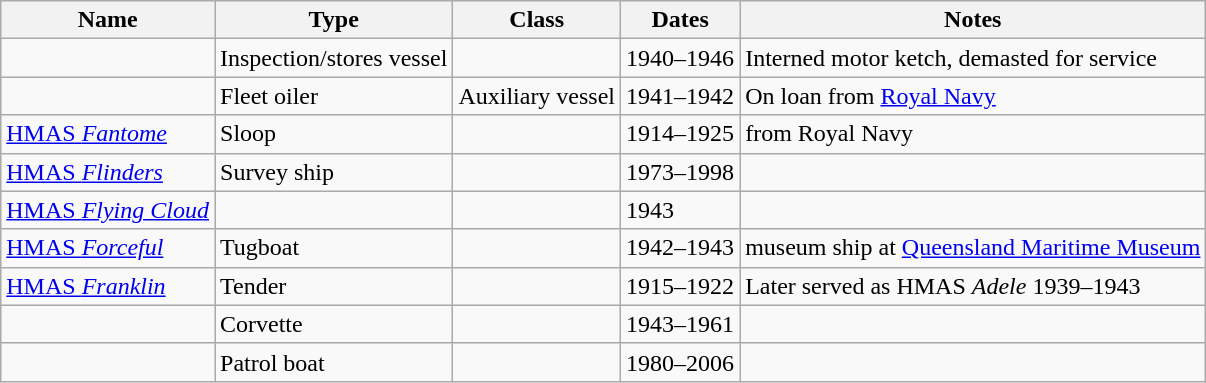<table class="wikitable sortable" border="1">
<tr>
<th>Name</th>
<th>Type</th>
<th>Class</th>
<th>Dates</th>
<th>Notes</th>
</tr>
<tr>
<td></td>
<td>Inspection/stores vessel</td>
<td> </td>
<td>1940–1946</td>
<td>Interned motor ketch, demasted for service</td>
</tr>
<tr>
<td></td>
<td>Fleet oiler</td>
<td>Auxiliary vessel</td>
<td>1941–1942</td>
<td>On loan from <a href='#'>Royal Navy</a></td>
</tr>
<tr>
<td><a href='#'>HMAS <em>Fantome</em></a></td>
<td>Sloop</td>
<td></td>
<td>1914–1925</td>
<td>from Royal Navy</td>
</tr>
<tr>
<td><a href='#'>HMAS <em>Flinders</em></a></td>
<td>Survey ship</td>
<td> </td>
<td>1973–1998</td>
<td> </td>
</tr>
<tr>
<td><a href='#'>HMAS <em>Flying Cloud</em></a></td>
<td></td>
<td></td>
<td>1943</td>
<td></td>
</tr>
<tr>
<td><a href='#'>HMAS <em>Forceful</em></a></td>
<td>Tugboat</td>
<td> </td>
<td>1942–1943</td>
<td>museum ship at <a href='#'>Queensland Maritime Museum</a></td>
</tr>
<tr>
<td><a href='#'>HMAS <em>Franklin</em></a></td>
<td>Tender</td>
<td> </td>
<td>1915–1922</td>
<td>Later served as HMAS <em>Adele</em> 1939–1943</td>
</tr>
<tr>
<td></td>
<td>Corvette</td>
<td></td>
<td>1943–1961</td>
<td> </td>
</tr>
<tr>
<td></td>
<td>Patrol boat</td>
<td></td>
<td>1980–2006</td>
<td> </td>
</tr>
</table>
